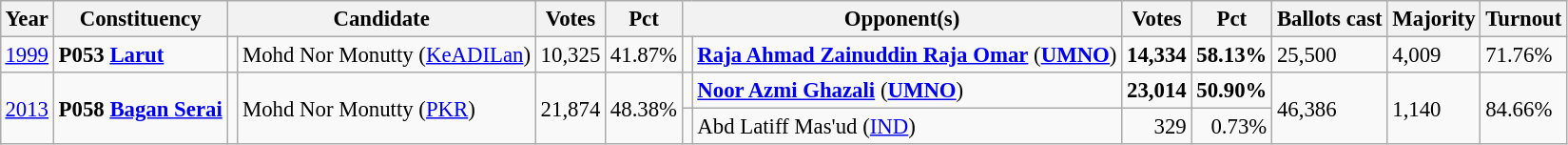<table class="wikitable" style="margin:0.5em ; font-size:95%">
<tr>
<th>Year</th>
<th>Constituency</th>
<th colspan=2>Candidate</th>
<th>Votes</th>
<th>Pct</th>
<th colspan=2>Opponent(s)</th>
<th>Votes</th>
<th>Pct</th>
<th>Ballots cast</th>
<th>Majority</th>
<th>Turnout</th>
</tr>
<tr>
<td><a href='#'>1999</a></td>
<td><strong>P053 <a href='#'>Larut</a></strong></td>
<td></td>
<td>Mohd Nor Monutty (<a href='#'>KeADILan</a>)</td>
<td align="right">10,325</td>
<td>41.87%</td>
<td></td>
<td><strong><a href='#'>Raja Ahmad Zainuddin Raja Omar</a></strong> (<a href='#'><strong>UMNO</strong></a>)</td>
<td align="right"><strong>14,334</strong></td>
<td><strong>58.13%</strong></td>
<td>25,500</td>
<td>4,009</td>
<td>71.76%</td>
</tr>
<tr>
<td rowspan=2><a href='#'>2013</a></td>
<td rowspan=2><strong>P058  <a href='#'>Bagan Serai</a></strong></td>
<td rowspan=2 ></td>
<td rowspan=2>Mohd Nor Monutty (<a href='#'>PKR</a>)</td>
<td rowspan=2 align="right">21,874</td>
<td rowspan=2>48.38%</td>
<td></td>
<td><strong><a href='#'>Noor Azmi Ghazali</a></strong> (<a href='#'><strong>UMNO</strong></a>)</td>
<td align="right"><strong>23,014</strong></td>
<td><strong>50.90%</strong></td>
<td rowspan=2>46,386</td>
<td rowspan=2>1,140</td>
<td rowspan=2>84.66%</td>
</tr>
<tr>
<td></td>
<td>Abd Latiff Mas'ud (<a href='#'>IND</a>)</td>
<td align="right">329</td>
<td align="right">0.73%</td>
</tr>
</table>
